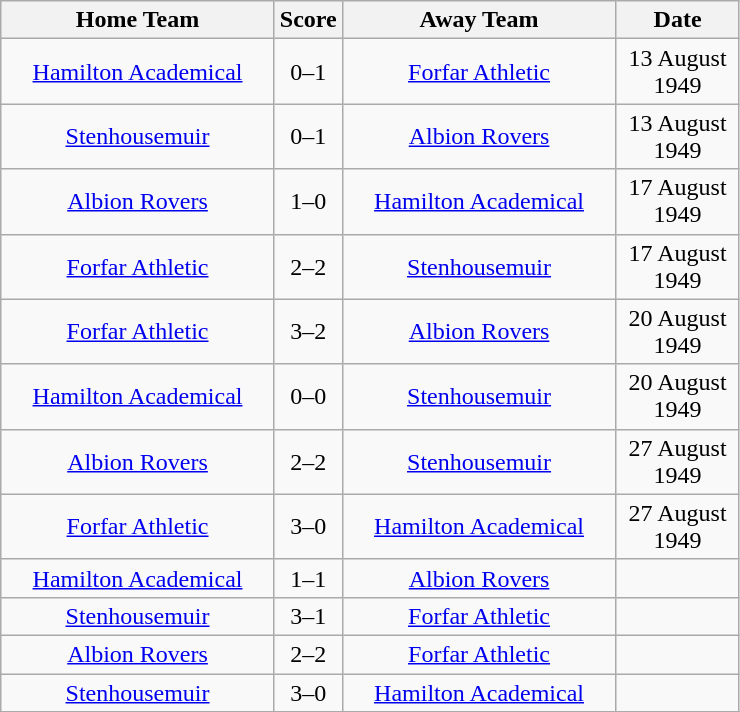<table class="wikitable" style="text-align:center;">
<tr>
<th width=175>Home Team</th>
<th width=20>Score</th>
<th width=175>Away Team</th>
<th width= 75>Date</th>
</tr>
<tr>
<td><a href='#'>Hamilton Academical</a></td>
<td>0–1</td>
<td><a href='#'>Forfar Athletic</a></td>
<td>13 August 1949</td>
</tr>
<tr>
<td><a href='#'>Stenhousemuir</a></td>
<td>0–1</td>
<td><a href='#'>Albion Rovers</a></td>
<td>13 August 1949</td>
</tr>
<tr>
<td><a href='#'>Albion Rovers</a></td>
<td>1–0</td>
<td><a href='#'>Hamilton Academical</a></td>
<td>17 August 1949</td>
</tr>
<tr>
<td><a href='#'>Forfar Athletic</a></td>
<td>2–2</td>
<td><a href='#'>Stenhousemuir</a></td>
<td>17 August 1949</td>
</tr>
<tr>
<td><a href='#'>Forfar Athletic</a></td>
<td>3–2</td>
<td><a href='#'>Albion Rovers</a></td>
<td>20 August 1949</td>
</tr>
<tr>
<td><a href='#'>Hamilton Academical</a></td>
<td>0–0</td>
<td><a href='#'>Stenhousemuir</a></td>
<td>20 August 1949</td>
</tr>
<tr>
<td><a href='#'>Albion Rovers</a></td>
<td>2–2</td>
<td><a href='#'>Stenhousemuir</a></td>
<td>27 August 1949</td>
</tr>
<tr>
<td><a href='#'>Forfar Athletic</a></td>
<td>3–0</td>
<td><a href='#'>Hamilton Academical</a></td>
<td>27 August 1949</td>
</tr>
<tr>
<td><a href='#'>Hamilton Academical</a></td>
<td>1–1</td>
<td><a href='#'>Albion Rovers</a></td>
<td></td>
</tr>
<tr>
<td><a href='#'>Stenhousemuir</a></td>
<td>3–1</td>
<td><a href='#'>Forfar Athletic</a></td>
<td></td>
</tr>
<tr>
<td><a href='#'>Albion Rovers</a></td>
<td>2–2</td>
<td><a href='#'>Forfar Athletic</a></td>
<td></td>
</tr>
<tr>
<td><a href='#'>Stenhousemuir</a></td>
<td>3–0</td>
<td><a href='#'>Hamilton Academical</a></td>
<td></td>
</tr>
<tr>
</tr>
</table>
